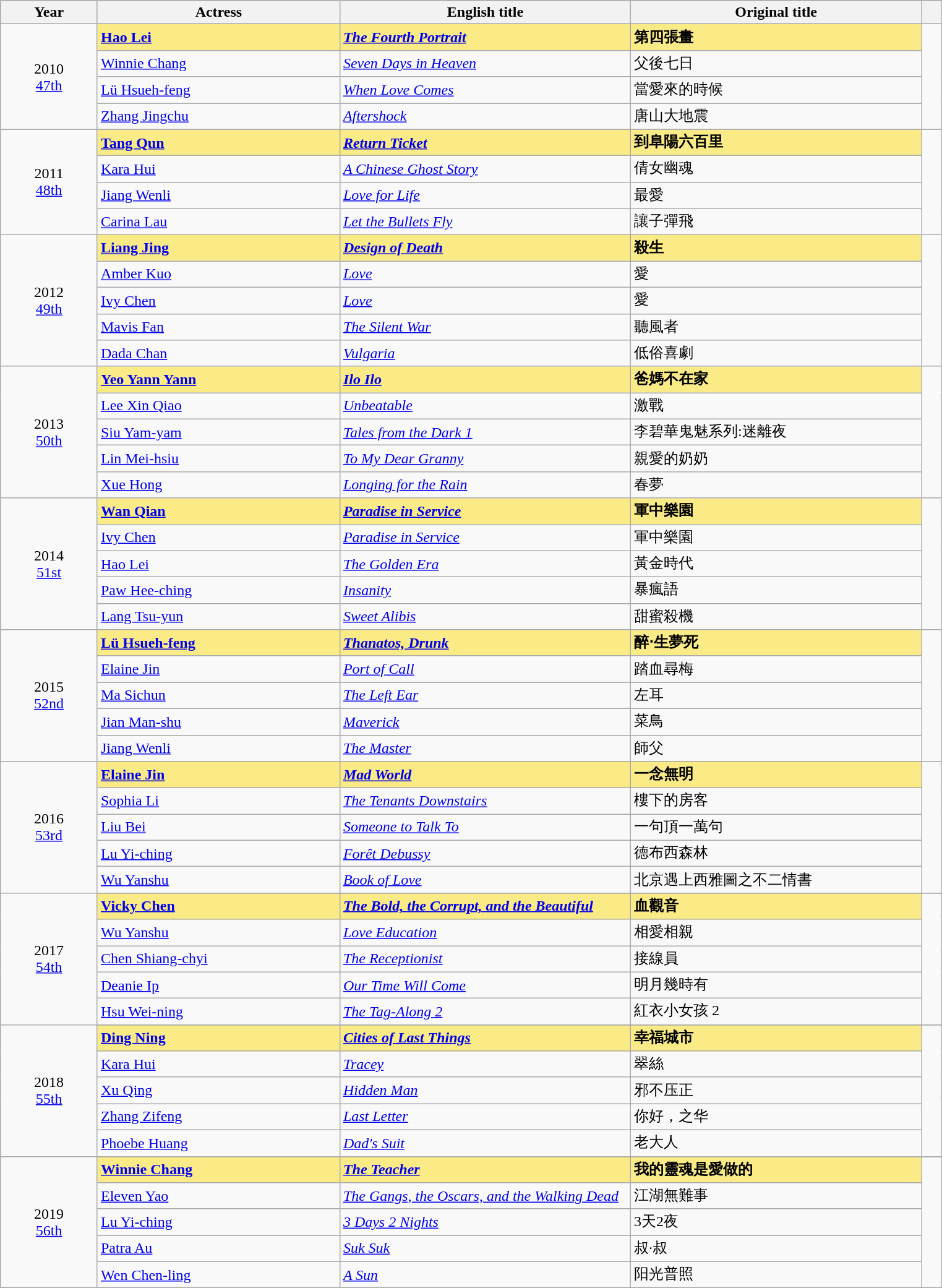<table class="wikitable">
<tr style="background:#bebebe;">
<th style="width:10%;">Year</th>
<th style="width:25%;">Actress</th>
<th style="width:30%;">English title</th>
<th style="width:30%;">Original title</th>
<th style="width:2%;"></th>
</tr>
<tr>
<td rowspan="4" style="text-align:center">2010<br><a href='#'>47th</a></td>
<td style="background:#FAEB86"><strong><a href='#'>Hao Lei</a></strong></td>
<td style="background:#FAEB86"><strong><em><a href='#'>The Fourth Portrait</a></em></strong></td>
<td style="background:#FAEB86"><strong>第四張畫</strong></td>
<td rowspan=4></td>
</tr>
<tr>
<td><a href='#'>Winnie Chang</a></td>
<td><em><a href='#'>Seven Days in Heaven</a></em></td>
<td>父後七日</td>
</tr>
<tr>
<td><a href='#'>Lü Hsueh-feng</a></td>
<td><em><a href='#'>When Love Comes</a></em></td>
<td>當愛來的時候</td>
</tr>
<tr>
<td><a href='#'>Zhang Jingchu</a></td>
<td><em><a href='#'>Aftershock</a></em></td>
<td>唐山大地震</td>
</tr>
<tr>
<td rowspan="4" style="text-align:center">2011<br><a href='#'>48th</a></td>
<td style="background:#FAEB86"><strong><a href='#'>Tang Qun</a></strong></td>
<td style="background:#FAEB86"><strong><em><a href='#'>Return Ticket</a></em></strong></td>
<td style="background:#FAEB86"><strong>到阜陽六百里</strong></td>
<td rowspan=4></td>
</tr>
<tr>
<td><a href='#'>Kara Hui</a></td>
<td><em><a href='#'>A Chinese Ghost Story</a></em></td>
<td>倩女幽魂</td>
</tr>
<tr>
<td><a href='#'>Jiang Wenli</a></td>
<td><em><a href='#'>Love for Life</a></em></td>
<td>最愛</td>
</tr>
<tr>
<td><a href='#'>Carina Lau</a></td>
<td><em><a href='#'>Let the Bullets Fly</a></em></td>
<td>讓子彈飛</td>
</tr>
<tr>
<td rowspan="5" style="text-align:center">2012<br><a href='#'>49th</a></td>
<td style="background:#FAEB86"><strong><a href='#'>Liang Jing</a></strong></td>
<td style="background:#FAEB86"><strong><em><a href='#'>Design of Death</a></em></strong></td>
<td style="background:#FAEB86"><strong>殺生</strong></td>
<td rowspan=5></td>
</tr>
<tr>
<td><a href='#'>Amber Kuo</a></td>
<td><em><a href='#'>Love</a></em></td>
<td>愛</td>
</tr>
<tr>
<td><a href='#'>Ivy Chen</a></td>
<td><em><a href='#'>Love</a></em></td>
<td>愛</td>
</tr>
<tr>
<td><a href='#'>Mavis Fan</a></td>
<td><em><a href='#'>The Silent War</a></em></td>
<td>聽風者</td>
</tr>
<tr>
<td><a href='#'>Dada Chan</a></td>
<td><em><a href='#'>Vulgaria</a></em></td>
<td>低俗喜劇</td>
</tr>
<tr>
<td rowspan="5" style="text-align:center">2013<br><a href='#'>50th</a></td>
<td style="background:#FAEB86"><strong><a href='#'>Yeo Yann Yann</a></strong></td>
<td style="background:#FAEB86"><strong><em><a href='#'>Ilo Ilo</a></em></strong></td>
<td style="background:#FAEB86"><strong>爸媽不在家</strong></td>
<td rowspan=5></td>
</tr>
<tr>
<td><a href='#'>Lee Xin Qiao</a></td>
<td><em><a href='#'>Unbeatable</a></em></td>
<td>激戰</td>
</tr>
<tr>
<td><a href='#'>Siu Yam-yam</a></td>
<td><em><a href='#'>Tales from the Dark 1</a></em></td>
<td>李碧華鬼魅系列:迷離夜</td>
</tr>
<tr>
<td><a href='#'>Lin Mei-hsiu</a></td>
<td><em><a href='#'>To My Dear Granny</a></em></td>
<td>親愛的奶奶</td>
</tr>
<tr>
<td><a href='#'>Xue Hong</a></td>
<td><em><a href='#'>Longing for the Rain</a></em></td>
<td>春夢</td>
</tr>
<tr>
<td rowspan="5" style="text-align:center">2014<br><a href='#'>51st</a></td>
<td style="background:#FAEB86"><strong><a href='#'>Wan Qian</a></strong></td>
<td style="background:#FAEB86"><strong><em><a href='#'>Paradise in Service</a></em></strong></td>
<td style="background:#FAEB86"><strong>軍中樂園</strong></td>
<td rowspan=5></td>
</tr>
<tr>
<td><a href='#'>Ivy Chen</a></td>
<td><em><a href='#'>Paradise in Service</a></em></td>
<td>軍中樂園</td>
</tr>
<tr>
<td><a href='#'>Hao Lei</a></td>
<td><em><a href='#'>The Golden Era</a></em></td>
<td>黃金時代</td>
</tr>
<tr>
<td><a href='#'>Paw Hee-ching</a></td>
<td><em><a href='#'>Insanity</a></em></td>
<td>暴瘋語</td>
</tr>
<tr>
<td><a href='#'>Lang Tsu-yun</a></td>
<td><em><a href='#'>Sweet Alibis</a></em></td>
<td>甜蜜殺機</td>
</tr>
<tr>
<td rowspan="5" style="text-align:center">2015<br><a href='#'>52nd</a></td>
<td style="background:#FAEB86"><strong><a href='#'>Lü Hsueh-feng</a></strong></td>
<td style="background:#FAEB86"><strong><em><a href='#'>Thanatos, Drunk</a></em></strong></td>
<td style="background:#FAEB86"><strong>醉‧生夢死</strong></td>
<td rowspan=5></td>
</tr>
<tr>
<td><a href='#'>Elaine Jin</a></td>
<td><em><a href='#'>Port of Call</a></em></td>
<td>踏血尋梅</td>
</tr>
<tr>
<td><a href='#'>Ma Sichun</a></td>
<td><em><a href='#'>The Left Ear</a></em></td>
<td>左耳</td>
</tr>
<tr>
<td><a href='#'>Jian Man-shu</a></td>
<td><em><a href='#'>Maverick</a></em></td>
<td>菜鳥</td>
</tr>
<tr>
<td><a href='#'>Jiang Wenli</a></td>
<td><em><a href='#'>The Master</a></em></td>
<td>師父</td>
</tr>
<tr>
<td rowspan="5" style="text-align:center">2016<br><a href='#'>53rd</a></td>
<td style="background:#FAEB86"><strong><a href='#'>Elaine Jin</a></strong></td>
<td style="background:#FAEB86"><strong><em><a href='#'>Mad World</a></em></strong></td>
<td style="background:#FAEB86"><strong>一念無明</strong></td>
<td rowspan=5></td>
</tr>
<tr>
<td><a href='#'>Sophia Li</a></td>
<td><em><a href='#'>The Tenants Downstairs</a></em></td>
<td>樓下的房客</td>
</tr>
<tr>
<td><a href='#'>Liu Bei</a></td>
<td><em><a href='#'>Someone to Talk To</a></em></td>
<td>一句頂一萬句</td>
</tr>
<tr>
<td><a href='#'>Lu Yi-ching</a></td>
<td><em><a href='#'>Forêt Debussy</a></em></td>
<td>德布西森林</td>
</tr>
<tr>
<td><a href='#'>Wu Yanshu</a></td>
<td><em><a href='#'>Book of Love</a></em></td>
<td>北京遇上西雅圖之不二情書</td>
</tr>
<tr>
<td rowspan="6" style="text-align:center">2017<br><a href='#'>54th</a></td>
</tr>
<tr>
<td style="background:#FAEB86"><strong><a href='#'>Vicky Chen</a></strong></td>
<td style="background:#FAEB86"><strong><em><a href='#'>The Bold, the Corrupt, and the Beautiful</a></em></strong></td>
<td style="background:#FAEB86"><strong>血觀音</strong></td>
<td rowspan=5></td>
</tr>
<tr>
<td><a href='#'>Wu Yanshu</a></td>
<td><em><a href='#'>Love Education</a></em></td>
<td>相愛相親</td>
</tr>
<tr>
<td><a href='#'>Chen Shiang-chyi</a></td>
<td><em><a href='#'>The Receptionist</a></em></td>
<td>接線員</td>
</tr>
<tr>
<td><a href='#'>Deanie Ip</a></td>
<td><em><a href='#'>Our Time Will Come</a></em></td>
<td>明月幾時有</td>
</tr>
<tr>
<td><a href='#'>Hsu Wei-ning</a></td>
<td><em><a href='#'>The Tag-Along 2</a></em></td>
<td>紅衣小女孩 2</td>
</tr>
<tr>
<td rowspan="6" style="text-align:center">2018<br><a href='#'>55th</a></td>
</tr>
<tr>
<td style="background:#FAEB86"><strong><a href='#'>Ding Ning</a></strong></td>
<td style="background:#FAEB86"><strong><em><a href='#'>Cities of Last Things</a></em></strong></td>
<td style="background:#FAEB86"><strong>幸福城市</strong></td>
<td rowspan=5></td>
</tr>
<tr>
<td><a href='#'>Kara Hui</a></td>
<td><em><a href='#'>Tracey</a></em></td>
<td>翠絲</td>
</tr>
<tr>
<td><a href='#'>Xu Qing</a></td>
<td><em><a href='#'>Hidden Man</a></em></td>
<td>邪不压正</td>
</tr>
<tr>
<td><a href='#'>Zhang Zifeng</a></td>
<td><em><a href='#'>Last Letter</a></em></td>
<td>你好，之华</td>
</tr>
<tr>
<td><a href='#'>Phoebe Huang</a></td>
<td><em><a href='#'>Dad's Suit</a></em></td>
<td>老大人</td>
</tr>
<tr>
<td rowspan="6" style="text-align:center">2019<br><a href='#'>56th</a></td>
</tr>
<tr>
<td style="background:#FAEB86"><strong><a href='#'>Winnie Chang</a></strong></td>
<td style="background:#FAEB86"><strong><em><a href='#'>The Teacher</a></em></strong></td>
<td style="background:#FAEB86"><strong>我的靈魂是愛做的</strong></td>
<td rowspan=5></td>
</tr>
<tr>
<td><a href='#'>Eleven Yao</a></td>
<td><em><a href='#'>The Gangs, the Oscars, and the Walking Dead</a></em></td>
<td>江湖無難事</td>
</tr>
<tr>
<td><a href='#'>Lu Yi-ching</a></td>
<td><em><a href='#'>3 Days 2 Nights</a></em></td>
<td>3天2夜</td>
</tr>
<tr>
<td><a href='#'>Patra Au</a></td>
<td><em><a href='#'>Suk Suk</a></em></td>
<td>叔·叔</td>
</tr>
<tr>
<td><a href='#'>Wen Chen-ling</a></td>
<td><em><a href='#'>A Sun</a></em></td>
<td>阳光普照</td>
</tr>
</table>
